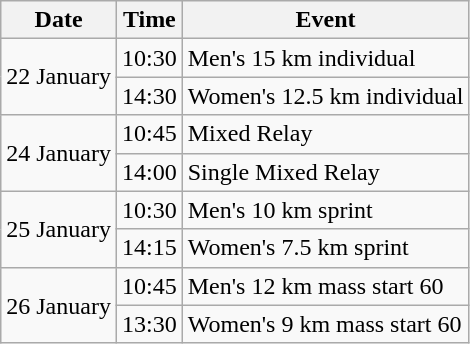<table class="wikitable">
<tr>
<th>Date</th>
<th>Time</th>
<th>Event</th>
</tr>
<tr>
<td rowspan=2>22 January</td>
<td>10:30</td>
<td>Men's 15 km individual</td>
</tr>
<tr>
<td>14:30</td>
<td>Women's 12.5 km individual</td>
</tr>
<tr>
<td rowspan=2>24 January</td>
<td>10:45</td>
<td>Mixed Relay</td>
</tr>
<tr>
<td>14:00</td>
<td>Single Mixed Relay</td>
</tr>
<tr>
<td rowspan=2>25 January</td>
<td>10:30</td>
<td>Men's 10 km sprint</td>
</tr>
<tr>
<td>14:15</td>
<td>Women's 7.5 km sprint</td>
</tr>
<tr>
<td rowspan=2>26 January</td>
<td>10:45</td>
<td>Men's 12 km mass start 60</td>
</tr>
<tr>
<td>13:30</td>
<td>Women's 9 km mass start 60</td>
</tr>
</table>
